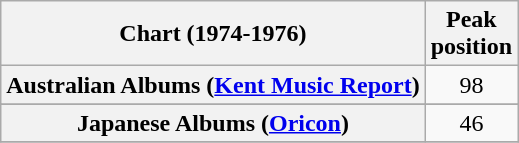<table class="wikitable sortable plainrowheaders" style="text-align:center">
<tr>
<th scope="col">Chart (1974-1976)</th>
<th scope="col">Peak<br>position</th>
</tr>
<tr>
<th scope="row">Australian Albums (<a href='#'>Kent Music Report</a>)</th>
<td align="center">98</td>
</tr>
<tr>
</tr>
<tr>
<th scope="row">Japanese Albums (<a href='#'>Oricon</a>)</th>
<td align="center">46</td>
</tr>
<tr>
</tr>
</table>
